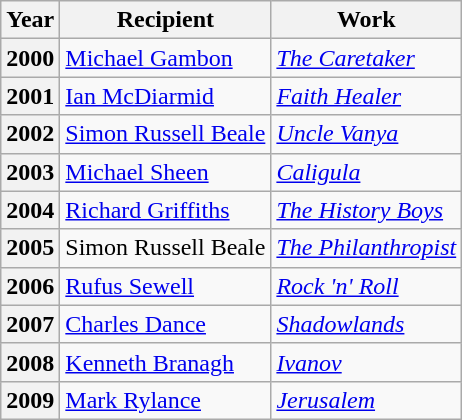<table class="wikitable">
<tr>
<th>Year</th>
<th>Recipient</th>
<th>Work</th>
</tr>
<tr>
<th>2000</th>
<td><a href='#'>Michael Gambon</a></td>
<td><em><a href='#'>The Caretaker</a></em></td>
</tr>
<tr>
<th>2001</th>
<td><a href='#'>Ian McDiarmid</a></td>
<td><em><a href='#'>Faith Healer</a></em></td>
</tr>
<tr>
<th>2002</th>
<td><a href='#'>Simon Russell Beale</a></td>
<td><em><a href='#'>Uncle Vanya</a></em></td>
</tr>
<tr>
<th>2003</th>
<td><a href='#'>Michael Sheen</a></td>
<td><em><a href='#'>Caligula</a></em></td>
</tr>
<tr>
<th>2004</th>
<td><a href='#'>Richard Griffiths</a></td>
<td><em><a href='#'>The History Boys</a></em></td>
</tr>
<tr>
<th>2005</th>
<td>Simon Russell Beale</td>
<td><em><a href='#'>The Philanthropist</a></em></td>
</tr>
<tr>
<th>2006</th>
<td><a href='#'>Rufus Sewell</a></td>
<td><em><a href='#'>Rock 'n' Roll</a></em></td>
</tr>
<tr>
<th>2007</th>
<td><a href='#'>Charles Dance</a></td>
<td><em><a href='#'>Shadowlands</a></em></td>
</tr>
<tr>
<th>2008</th>
<td><a href='#'>Kenneth Branagh</a></td>
<td><em><a href='#'>Ivanov</a></em></td>
</tr>
<tr>
<th>2009</th>
<td><a href='#'>Mark Rylance</a></td>
<td><em><a href='#'>Jerusalem</a></em></td>
</tr>
</table>
